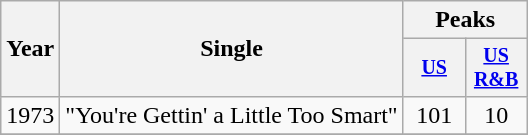<table class="wikitable" style="text-align:center;">
<tr>
<th rowspan="2">Year</th>
<th rowspan="2">Single</th>
<th colspan="2">Peaks</th>
</tr>
<tr style="font-size:smaller;">
<th width="35"><a href='#'>US</a><br></th>
<th width="35"><a href='#'>US<br>R&B</a><br></th>
</tr>
<tr>
<td rowspan="1">1973</td>
<td align="left">"You're Gettin' a Little Too Smart"</td>
<td>101</td>
<td>10</td>
</tr>
<tr>
</tr>
</table>
